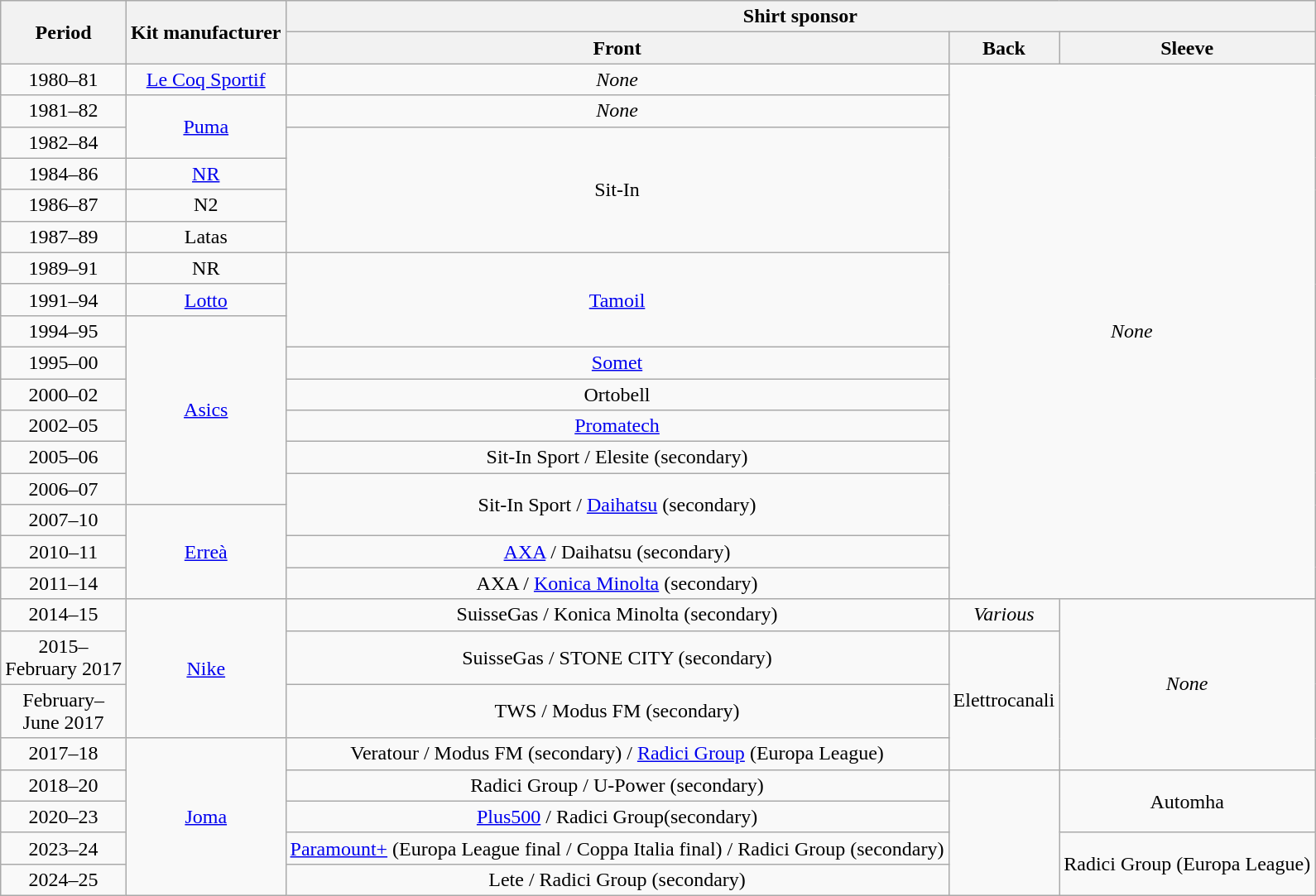<table class="wikitable" style="text-align: center">
<tr>
<th rowspan="2">Period</th>
<th rowspan="2">Kit manufacturer</th>
<th colspan="3">Shirt sponsor</th>
</tr>
<tr>
<th>Front</th>
<th>Back</th>
<th>Sleeve</th>
</tr>
<tr>
<td>1980–81</td>
<td><a href='#'>Le Coq Sportif</a></td>
<td><em>None</em></td>
<td colspan="2" rowspan="17"><em>None</em></td>
</tr>
<tr>
<td>1981–82</td>
<td rowspan=2><a href='#'>Puma</a></td>
<td><em>None</em></td>
</tr>
<tr>
<td>1982–84</td>
<td rowspan=4>Sit-In</td>
</tr>
<tr>
<td>1984–86</td>
<td><a href='#'>NR</a></td>
</tr>
<tr>
<td>1986–87</td>
<td>N2</td>
</tr>
<tr>
<td>1987–89</td>
<td>Latas</td>
</tr>
<tr>
<td>1989–91</td>
<td>NR</td>
<td rowspan=3><a href='#'>Tamoil</a></td>
</tr>
<tr>
<td>1991–94</td>
<td><a href='#'>Lotto</a></td>
</tr>
<tr>
<td>1994–95</td>
<td rowspan=6><a href='#'>Asics</a></td>
</tr>
<tr>
<td>1995–00</td>
<td><a href='#'>Somet</a></td>
</tr>
<tr>
<td>2000–02</td>
<td>Ortobell</td>
</tr>
<tr>
<td>2002–05</td>
<td><a href='#'>Promatech</a></td>
</tr>
<tr>
<td>2005–06</td>
<td>Sit-In Sport / Elesite (secondary)</td>
</tr>
<tr>
<td>2006–07</td>
<td rowspan=2>Sit-In Sport / <a href='#'>Daihatsu</a> (secondary)</td>
</tr>
<tr>
<td>2007–10</td>
<td rowspan=3><a href='#'>Erreà</a></td>
</tr>
<tr>
<td>2010–11</td>
<td><a href='#'>AXA</a> / Daihatsu (secondary)</td>
</tr>
<tr>
<td>2011–14</td>
<td>AXA / <a href='#'>Konica Minolta</a> (secondary)</td>
</tr>
<tr>
<td>2014–15</td>
<td rowspan="3"><a href='#'>Nike</a></td>
<td>SuisseGas / Konica Minolta (secondary)</td>
<td><em>Various</em></td>
<td rowspan="4"><em>None</em></td>
</tr>
<tr>
<td>2015–<br>February 2017</td>
<td>SuisseGas  / STONE CITY (secondary)</td>
<td rowspan="4">Elettrocanali</td>
</tr>
<tr>
<td>February–<br>June 2017</td>
<td>TWS / Modus FM (secondary)</td>
</tr>
<tr>
<td>2017–18</td>
<td rowspan="6"><a href='#'>Joma</a></td>
<td>Veratour / Modus FM (secondary) / <a href='#'>Radici Group</a> (Europa League)</td>
</tr>
<tr>
<td rowspan="2">2018–20</td>
<td rowspan="2">Radici Group / U-Power (secondary)</td>
<td rowspan="3">Automha</td>
</tr>
<tr>
<td rowspan="4"></td>
</tr>
<tr>
<td>2020–23</td>
<td><a href='#'>Plus500</a> / Radici Group(secondary)</td>
</tr>
<tr>
<td>2023–24</td>
<td><a href='#'>Paramount+</a> (Europa League final / Coppa Italia final) / Radici Group (secondary)</td>
<td rowspan="2">Radici Group (Europa League)</td>
</tr>
<tr>
<td>2024–25</td>
<td>Lete / Radici Group (secondary)</td>
</tr>
</table>
